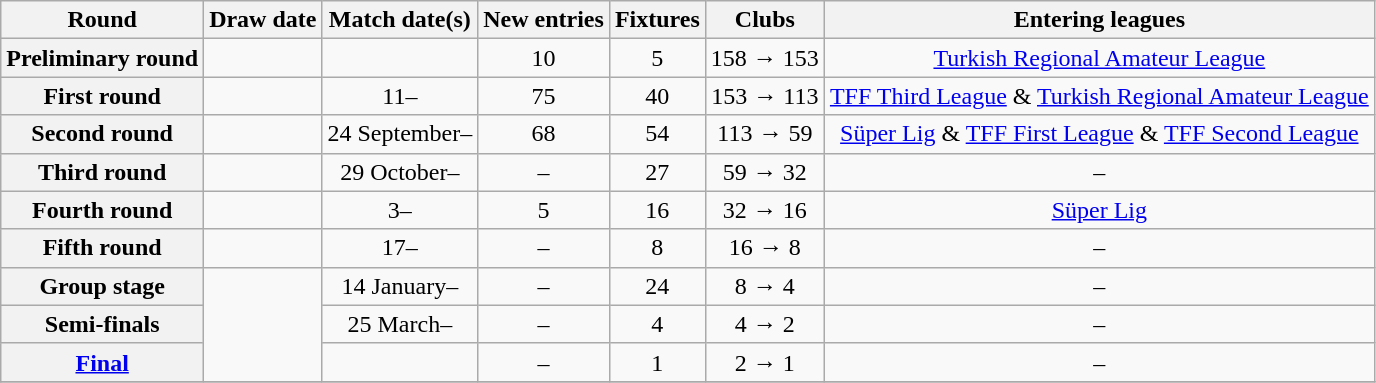<table class="wikitable">
<tr>
<th>Round</th>
<th>Draw date</th>
<th>Match date(s)</th>
<th>New entries</th>
<th>Fixtures</th>
<th>Clubs</th>
<th>Entering leagues</th>
</tr>
<tr align=center>
<th>Preliminary round</th>
<td></td>
<td></td>
<td>10</td>
<td align=center>5</td>
<td>158 → 153</td>
<td><a href='#'>Turkish Regional Amateur League</a></td>
</tr>
<tr align=center>
<th>First round</th>
<td></td>
<td>11–</td>
<td>75</td>
<td align=center>40</td>
<td>153 → 113</td>
<td><a href='#'>TFF Third League</a> & <a href='#'>Turkish Regional Amateur League</a></td>
</tr>
<tr align=center>
<th>Second round</th>
<td></td>
<td>24 September–</td>
<td>68</td>
<td>54</td>
<td>113 → 59</td>
<td><a href='#'>Süper Lig</a> & <a href='#'>TFF First League</a> & <a href='#'>TFF Second League</a></td>
</tr>
<tr align=center>
<th>Third round</th>
<td></td>
<td>29 October–</td>
<td>–</td>
<td>27</td>
<td>59 → 32</td>
<td>–</td>
</tr>
<tr align=center>
<th>Fourth round</th>
<td></td>
<td>3–</td>
<td>5</td>
<td>16</td>
<td>32 → 16</td>
<td><a href='#'>Süper Lig</a></td>
</tr>
<tr align=center>
<th>Fifth round</th>
<td></td>
<td>17–</td>
<td>–</td>
<td>8</td>
<td>16 → 8</td>
<td>–</td>
</tr>
<tr align=center>
<th>Group stage</th>
<td rowspan=3></td>
<td>14 January–</td>
<td>–</td>
<td>24</td>
<td>8 → 4</td>
<td>–</td>
</tr>
<tr align=center>
<th>Semi-finals</th>
<td>25 March–</td>
<td>–</td>
<td>4</td>
<td>4 → 2</td>
<td>–</td>
</tr>
<tr align=center>
<th><a href='#'>Final</a></th>
<td></td>
<td>–</td>
<td>1</td>
<td>2 → 1</td>
<td>–</td>
</tr>
<tr align=center>
</tr>
</table>
